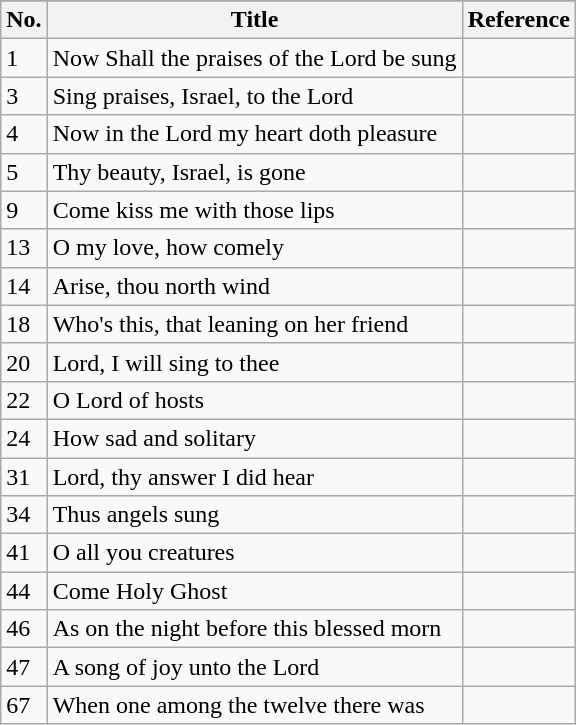<table class = "wikitable sortable">
<tr>
</tr>
<tr>
<th scope="col">No.</th>
<th scope="col">Title</th>
<th scope="col">Reference</th>
</tr>
<tr>
<td>1</td>
<td>Now Shall the praises of the Lord be sung</td>
<td></td>
</tr>
<tr>
<td>3</td>
<td>Sing praises, Israel, to the Lord</td>
<td></td>
</tr>
<tr>
<td>4</td>
<td>Now in the Lord my heart doth pleasure</td>
<td></td>
</tr>
<tr>
<td>5</td>
<td>Thy beauty, Israel, is gone</td>
<td></td>
</tr>
<tr>
<td>9</td>
<td>Come kiss me with those lips</td>
<td></td>
</tr>
<tr>
<td>13</td>
<td>O my love, how comely</td>
<td></td>
</tr>
<tr>
<td>14</td>
<td>Arise, thou north wind</td>
<td></td>
</tr>
<tr>
<td>18</td>
<td>Who's this, that leaning on her friend</td>
<td></td>
</tr>
<tr>
<td>20</td>
<td>Lord, I will sing to thee</td>
<td></td>
</tr>
<tr>
<td>22</td>
<td>O Lord of hosts</td>
<td></td>
</tr>
<tr>
<td>24</td>
<td>How sad and solitary</td>
<td></td>
</tr>
<tr>
<td>31</td>
<td>Lord, thy answer I did hear</td>
<td></td>
</tr>
<tr>
<td>34</td>
<td>Thus angels sung</td>
<td></td>
</tr>
<tr>
<td>41</td>
<td>O all you creatures</td>
<td></td>
</tr>
<tr>
<td>44</td>
<td>Come Holy Ghost</td>
<td></td>
</tr>
<tr>
<td>46</td>
<td>As on the night before this blessed morn</td>
<td></td>
</tr>
<tr>
<td>47</td>
<td>A song of joy unto the Lord</td>
<td></td>
</tr>
<tr>
<td>67</td>
<td>When one among the twelve there was</td>
<td></td>
</tr>
</table>
